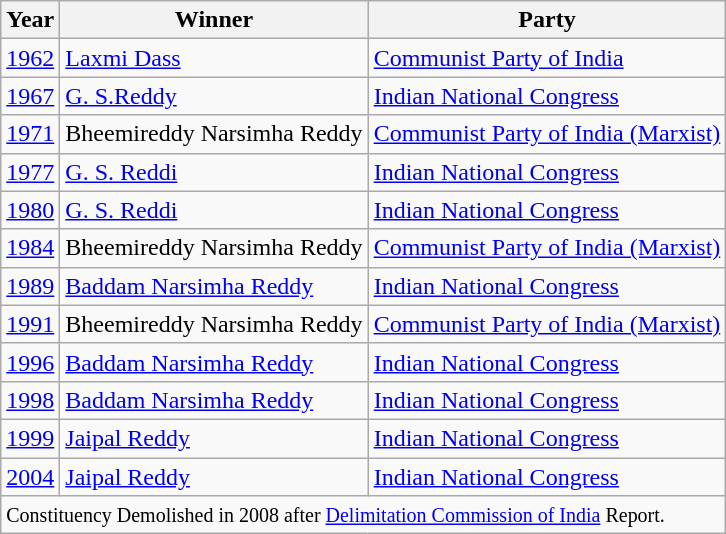<table class="wikitable sortable">
<tr>
<th>Year</th>
<th>Winner</th>
<th>Party</th>
</tr>
<tr>
<td><a href='#'>1962</a></td>
<td><a href='#'>Laxmi Dass</a></td>
<td><a href='#'>Communist Party of India</a></td>
</tr>
<tr>
<td><a href='#'>1967</a></td>
<td><a href='#'>G. S.Reddy</a></td>
<td><a href='#'>Indian National Congress</a></td>
</tr>
<tr>
<td><a href='#'>1971</a></td>
<td>Bheemireddy Narsimha Reddy</td>
<td><a href='#'>Communist Party of India (Marxist)</a></td>
</tr>
<tr>
<td><a href='#'>1977</a></td>
<td><a href='#'>G. S. Reddi</a></td>
<td><a href='#'>Indian National Congress</a></td>
</tr>
<tr>
<td><a href='#'>1980</a></td>
<td><a href='#'>G. S. Reddi</a></td>
<td><a href='#'>Indian National Congress</a></td>
</tr>
<tr>
<td><a href='#'>1984</a></td>
<td>Bheemireddy Narsimha Reddy</td>
<td><a href='#'>Communist Party of India (Marxist)</a></td>
</tr>
<tr>
<td><a href='#'>1989</a></td>
<td><a href='#'>Baddam Narsimha Reddy</a></td>
<td><a href='#'>Indian National Congress</a></td>
</tr>
<tr>
<td><a href='#'>1991</a></td>
<td>Bheemireddy Narsimha Reddy</td>
<td><a href='#'>Communist Party of India (Marxist)</a></td>
</tr>
<tr>
<td><a href='#'>1996</a></td>
<td><a href='#'>Baddam Narsimha Reddy</a></td>
<td><a href='#'>Indian National Congress</a></td>
</tr>
<tr>
<td><a href='#'>1998</a></td>
<td><a href='#'>Baddam Narsimha Reddy</a></td>
<td><a href='#'>Indian National Congress</a></td>
</tr>
<tr>
<td><a href='#'>1999</a></td>
<td><a href='#'>Jaipal Reddy</a></td>
<td><a href='#'>Indian National Congress</a></td>
</tr>
<tr>
<td><a href='#'>2004</a></td>
<td><a href='#'>Jaipal Reddy</a></td>
<td><a href='#'>Indian National Congress</a></td>
</tr>
<tr>
<td colspan="3"><small>Constituency Demolished in 2008 after <a href='#'>Delimitation Commission of India</a> Report.</small></td>
</tr>
</table>
